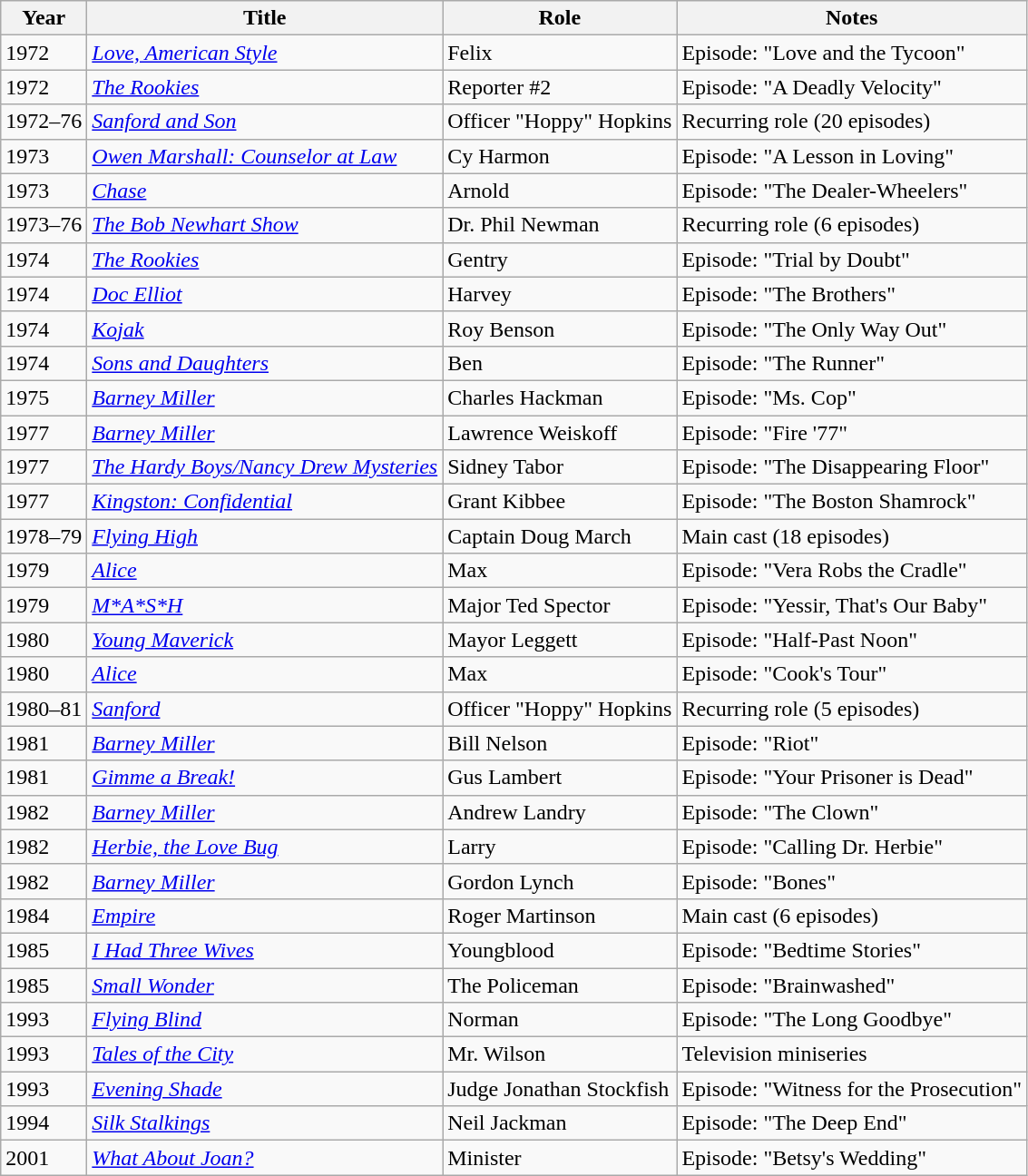<table class="wikitable">
<tr>
<th>Year</th>
<th>Title</th>
<th>Role</th>
<th>Notes</th>
</tr>
<tr>
<td>1972</td>
<td><em><a href='#'>Love, American Style</a></em></td>
<td>Felix</td>
<td>Episode: "Love and the Tycoon"</td>
</tr>
<tr>
<td>1972</td>
<td><em><a href='#'>The Rookies</a></em></td>
<td>Reporter #2</td>
<td>Episode: "A Deadly Velocity"</td>
</tr>
<tr>
<td>1972–76</td>
<td><em><a href='#'>Sanford and Son</a></em></td>
<td>Officer "Hoppy" Hopkins</td>
<td>Recurring role (20 episodes)</td>
</tr>
<tr>
<td>1973</td>
<td><em><a href='#'>Owen Marshall: Counselor at Law</a></em></td>
<td>Cy Harmon</td>
<td>Episode: "A Lesson in Loving"</td>
</tr>
<tr>
<td>1973</td>
<td><em><a href='#'>Chase</a></em></td>
<td>Arnold</td>
<td>Episode: "The Dealer-Wheelers"</td>
</tr>
<tr>
<td>1973–76</td>
<td><em><a href='#'>The Bob Newhart Show</a></em></td>
<td>Dr. Phil Newman</td>
<td>Recurring role (6 episodes)</td>
</tr>
<tr>
<td>1974</td>
<td><em><a href='#'>The Rookies</a></em></td>
<td>Gentry</td>
<td>Episode: "Trial by Doubt"</td>
</tr>
<tr>
<td>1974</td>
<td><em><a href='#'>Doc Elliot</a></em></td>
<td>Harvey</td>
<td>Episode: "The Brothers"</td>
</tr>
<tr>
<td>1974</td>
<td><em><a href='#'>Kojak</a></em></td>
<td>Roy Benson</td>
<td>Episode: "The Only Way Out"</td>
</tr>
<tr>
<td>1974</td>
<td><em><a href='#'>Sons and Daughters</a></em></td>
<td>Ben</td>
<td>Episode: "The Runner"</td>
</tr>
<tr>
<td>1975</td>
<td><em><a href='#'>Barney Miller</a></em></td>
<td>Charles Hackman</td>
<td>Episode: "Ms. Cop"</td>
</tr>
<tr>
<td>1977</td>
<td><em><a href='#'>Barney Miller</a></em></td>
<td>Lawrence Weiskoff</td>
<td>Episode: "Fire '77"</td>
</tr>
<tr>
<td>1977</td>
<td><em><a href='#'>The Hardy Boys/Nancy Drew Mysteries</a></em></td>
<td>Sidney Tabor</td>
<td>Episode: "The Disappearing Floor"</td>
</tr>
<tr>
<td>1977</td>
<td><em><a href='#'>Kingston: Confidential</a></em></td>
<td>Grant Kibbee</td>
<td>Episode: "The Boston Shamrock"</td>
</tr>
<tr>
<td>1978–79</td>
<td><em><a href='#'>Flying High</a></em></td>
<td>Captain Doug March</td>
<td>Main cast (18 episodes)</td>
</tr>
<tr>
<td>1979</td>
<td><em><a href='#'>Alice</a></em></td>
<td>Max</td>
<td>Episode: "Vera Robs the Cradle"</td>
</tr>
<tr>
<td>1979</td>
<td><em><a href='#'>M*A*S*H</a></em></td>
<td>Major Ted Spector</td>
<td>Episode: "Yessir, That's Our Baby"</td>
</tr>
<tr>
<td>1980</td>
<td><em><a href='#'>Young Maverick</a></em></td>
<td>Mayor Leggett</td>
<td>Episode: "Half-Past Noon"</td>
</tr>
<tr>
<td>1980</td>
<td><em><a href='#'>Alice</a></em></td>
<td>Max</td>
<td>Episode: "Cook's Tour"</td>
</tr>
<tr>
<td>1980–81</td>
<td><em><a href='#'>Sanford</a></em></td>
<td>Officer "Hoppy" Hopkins</td>
<td>Recurring role (5 episodes)</td>
</tr>
<tr>
<td>1981</td>
<td><em><a href='#'>Barney Miller</a></em></td>
<td>Bill Nelson</td>
<td>Episode: "Riot"</td>
</tr>
<tr>
<td>1981</td>
<td><em><a href='#'>Gimme a Break!</a></em></td>
<td>Gus Lambert</td>
<td>Episode: "Your Prisoner is Dead"</td>
</tr>
<tr>
<td>1982</td>
<td><em><a href='#'>Barney Miller</a></em></td>
<td>Andrew Landry</td>
<td>Episode: "The Clown"</td>
</tr>
<tr>
<td>1982</td>
<td><em><a href='#'>Herbie, the Love Bug</a></em></td>
<td>Larry</td>
<td>Episode: "Calling Dr. Herbie"</td>
</tr>
<tr>
<td>1982</td>
<td><em><a href='#'>Barney Miller</a></em></td>
<td>Gordon Lynch</td>
<td>Episode: "Bones"</td>
</tr>
<tr>
<td>1984</td>
<td><em><a href='#'>Empire</a></em></td>
<td>Roger Martinson</td>
<td>Main cast (6 episodes)</td>
</tr>
<tr>
<td>1985</td>
<td><em><a href='#'>I Had Three Wives</a></em></td>
<td>Youngblood</td>
<td>Episode: "Bedtime Stories"</td>
</tr>
<tr>
<td>1985</td>
<td><em><a href='#'>Small Wonder</a></em></td>
<td>The Policeman</td>
<td>Episode: "Brainwashed"</td>
</tr>
<tr>
<td>1993</td>
<td><em><a href='#'>Flying Blind</a></em></td>
<td>Norman</td>
<td>Episode: "The Long Goodbye"</td>
</tr>
<tr>
<td>1993</td>
<td><em><a href='#'>Tales of the City</a></em></td>
<td>Mr. Wilson</td>
<td>Television miniseries</td>
</tr>
<tr>
<td>1993</td>
<td><em><a href='#'>Evening Shade</a></em></td>
<td>Judge Jonathan Stockfish</td>
<td>Episode: "Witness for the Prosecution"</td>
</tr>
<tr>
<td>1994</td>
<td><em><a href='#'>Silk Stalkings</a></em></td>
<td>Neil Jackman</td>
<td>Episode: "The Deep End"</td>
</tr>
<tr>
<td>2001</td>
<td><em><a href='#'>What About Joan?</a></em></td>
<td>Minister</td>
<td>Episode: "Betsy's Wedding"</td>
</tr>
</table>
